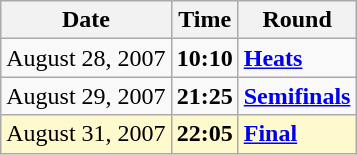<table class="wikitable">
<tr>
<th>Date</th>
<th>Time</th>
<th>Round</th>
</tr>
<tr>
<td>August 28, 2007</td>
<td><strong>10:10</strong></td>
<td><strong><a href='#'>Heats</a></strong></td>
</tr>
<tr>
<td>August 29, 2007</td>
<td><strong>21:25</strong></td>
<td><strong><a href='#'>Semifinals</a></strong></td>
</tr>
<tr style=background:lemonchiffon>
<td>August 31, 2007</td>
<td><strong>22:05</strong></td>
<td><strong><a href='#'>Final</a></strong></td>
</tr>
</table>
